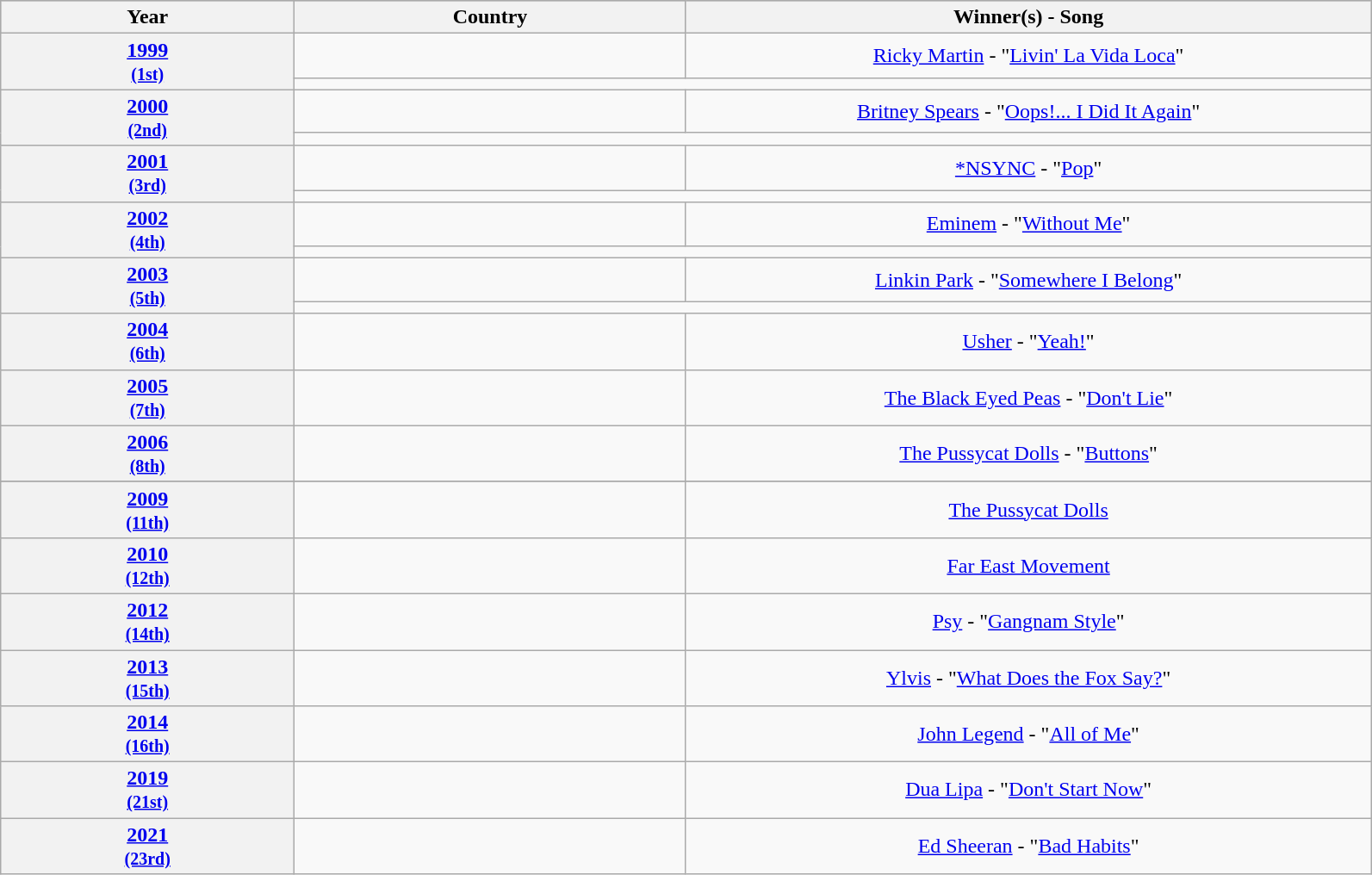<table class="wikitable" style="text-align:center; width:84%;">
<tr style="background:#bebebe;">
<th scope="col" style="width:15%;">Year</th>
<th scope="col" style="width:20%;">Country</th>
<th scope="col" style="width:35%;">Winner(s) - Song</th>
</tr>
<tr>
<th scope="row" style="text-align:center" rowspan=2><a href='#'>1999<br><small>(1st)</small></a></th>
<td></td>
<td><a href='#'>Ricky Martin</a> - "<a href='#'>Livin' La Vida Loca</a>"</td>
</tr>
<tr>
<td style="font-size: 85%;" colspan=2></td>
</tr>
<tr>
<th scope="row" style="text-align:center" rowspan=2><a href='#'>2000<br><small>(2nd)</small></a></th>
<td></td>
<td colspan=1><a href='#'>Britney Spears</a> - "<a href='#'>Oops!... I Did It Again</a>"</td>
</tr>
<tr>
<td colspan=2></td>
</tr>
<tr>
<th scope="row" style="text-align:center" rowspan=2><a href='#'>2001<br><small>(3rd)</small></a></th>
<td></td>
<td><a href='#'>*NSYNC</a> - "<a href='#'>Pop</a>"</td>
</tr>
<tr>
<td style="font-size: 85%;" colspan=2></td>
</tr>
<tr>
<th scope="row" style="text-align:center" rowspan=2><a href='#'>2002<br><small>(4th)</small></a></th>
<td></td>
<td><a href='#'>Eminem</a> - "<a href='#'>Without Me</a>"</td>
</tr>
<tr>
<td style="font-size: 85%;" colspan=2></td>
</tr>
<tr>
<th scope="row" style="text-align:center" rowspan=2><a href='#'>2003<br><small>(5th)</small></a></th>
<td></td>
<td><a href='#'>Linkin Park</a> - "<a href='#'>Somewhere I Belong</a>"</td>
</tr>
<tr>
<td style="font-size: 85%;" colspan=2></td>
</tr>
<tr>
<th scope="row" style="text-align:center"><a href='#'>2004<br><small>(6th)</small></a></th>
<td></td>
<td><a href='#'>Usher</a> - "<a href='#'>Yeah!</a>"</td>
</tr>
<tr>
<th scope="row" style="text-align:center"><a href='#'>2005<br><small>(7th)</small></a></th>
<td></td>
<td><a href='#'>The Black Eyed Peas</a> - "<a href='#'>Don't Lie</a>"</td>
</tr>
<tr>
<th scope="row" style="text-align:center"><a href='#'>2006<br><small>(8th)</small></a></th>
<td></td>
<td><a href='#'>The Pussycat Dolls</a> - "<a href='#'>Buttons</a>"</td>
</tr>
<tr>
</tr>
<tr>
<th scope="row" style="text-align:center"><a href='#'>2009 <br><small>(11th)</small></a></th>
<td></td>
<td><a href='#'>The Pussycat Dolls</a></td>
</tr>
<tr>
<th scope="row" style="text-align:center"><a href='#'>2010 <br><small>(12th)</small></a></th>
<td></td>
<td><a href='#'>Far East Movement</a></td>
</tr>
<tr>
<th scope="row" style="text-align:center"><a href='#'>2012 <br><small>(14th)</small></a></th>
<td></td>
<td><a href='#'>Psy</a> - "<a href='#'>Gangnam Style</a>"</td>
</tr>
<tr>
<th scope="row" style="text-align:center"><a href='#'>2013 <br><small>(15th)</small></a></th>
<td></td>
<td><a href='#'>Ylvis</a> - "<a href='#'>What Does the Fox Say?</a>"</td>
</tr>
<tr>
<th scope="row" style="text-align:center"><a href='#'>2014 <br><small>(16th)</small></a></th>
<td></td>
<td><a href='#'>John Legend</a> - "<a href='#'>All of Me</a>"</td>
</tr>
<tr>
<th scope="row" style="text-align:center"><a href='#'>2019 <br><small>(21st)</small></a></th>
<td></td>
<td><a href='#'>Dua Lipa</a> - "<a href='#'>Don't Start Now</a>"</td>
</tr>
<tr>
<th scope="row" style="text-align:center"><a href='#'>2021 <br><small>(23rd)</small></a></th>
<td></td>
<td><a href='#'>Ed Sheeran</a> - "<a href='#'>Bad Habits</a>"</td>
</tr>
</table>
